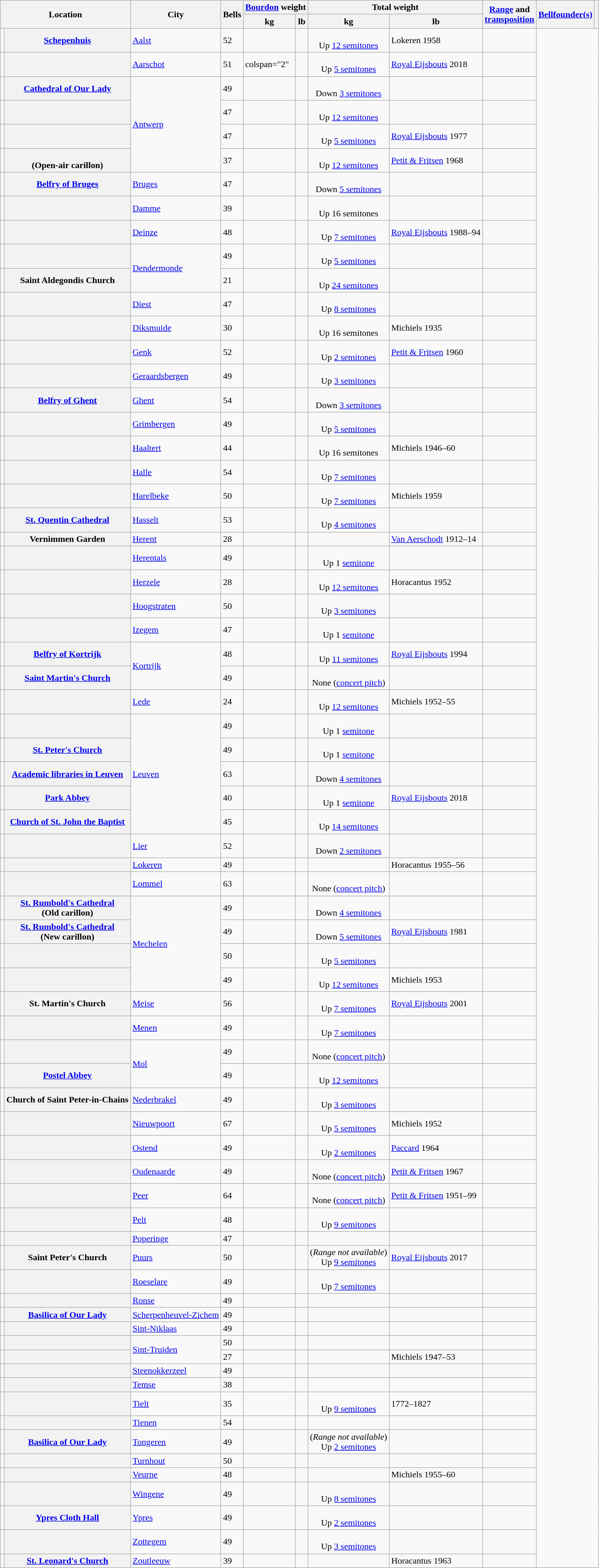<table class="wikitable sortable plainrowheaders">
<tr>
<th scope="col" colspan="2" rowspan="2" class="unsortable">Location</th>
<th scope="col" rowspan="2">City</th>
<th scope="col" rowspan="2">Bells</th>
<th scope="col" colspan="2"><a href='#'>Bourdon</a> weight</th>
<th scope="col" colspan="2">Total weight</th>
<th scope="col" rowspan="2" class="unsortable"><a href='#'>Range</a> and<br><a href='#'>transposition</a></th>
<th scope="col" rowspan="2" class="unsortable"><a href='#'>Bellfounder(s)</a></th>
<th scope="col" rowspan="2" class="unsortable"></th>
</tr>
<tr>
<th scope="col">kg</th>
<th scope="col">lb</th>
<th scope="col">kg</th>
<th scope="col">lb</th>
</tr>
<tr>
<td></td>
<th scope="row"><a href='#'>Schepenhuis</a></th>
<td><a href='#'>Aalst</a></td>
<td>52</td>
<td></td>
<td></td>
<td style="text-align: center"><br>Up <a href='#'>12 semitones</a></td>
<td>Lokeren 1958</td>
<td></td>
</tr>
<tr>
<td></td>
<th scope="row"><br></th>
<td><a href='#'>Aarschot</a></td>
<td>51</td>
<td>colspan="2" </td>
<td></td>
<td style="text-align: center"><br>Up <a href='#'>5 semitones</a></td>
<td><a href='#'>Royal Eijsbouts</a> 2018</td>
<td><br></td>
</tr>
<tr>
<td></td>
<th scope="row"><a href='#'>Cathedral of Our Lady</a></th>
<td rowspan="4"><a href='#'>Antwerp</a></td>
<td>49</td>
<td></td>
<td></td>
<td style="text-align: center"><br>Down <a href='#'>3 semitones</a></td>
<td></td>
<td></td>
</tr>
<tr>
<td></td>
<th scope="row"></th>
<td>47</td>
<td></td>
<td></td>
<td style="text-align: center"><br>Up <a href='#'>12 semitones</a></td>
<td></td>
<td></td>
</tr>
<tr>
<td></td>
<th scope="row"></th>
<td>47</td>
<td></td>
<td></td>
<td style="text-align: center"><br>Up <a href='#'>5 semitones</a></td>
<td><a href='#'>Royal Eijsbouts</a> 1977</td>
<td></td>
</tr>
<tr>
<td></td>
<th scope="row"><br>(Open-air carillon)</th>
<td>37</td>
<td></td>
<td></td>
<td style="text-align: center"><br>Up <a href='#'>12 semitones</a></td>
<td><a href='#'>Petit & Fritsen</a> 1968</td>
<td></td>
</tr>
<tr>
<td></td>
<th scope="row"><a href='#'>Belfry of Bruges</a></th>
<td><a href='#'>Bruges</a></td>
<td>47</td>
<td></td>
<td></td>
<td style="text-align: center"><br>Down <a href='#'>5 semitones</a></td>
<td></td>
<td></td>
</tr>
<tr>
<td></td>
<th scope="row"></th>
<td><a href='#'>Damme</a></td>
<td>39</td>
<td></td>
<td></td>
<td style="text-align: center"><br>Up 16 semitones</td>
<td></td>
<td></td>
</tr>
<tr>
<td></td>
<th scope="row"></th>
<td><a href='#'>Deinze</a></td>
<td>48</td>
<td></td>
<td></td>
<td style="text-align: center"><br>Up <a href='#'>7 semitones</a></td>
<td><a href='#'>Royal Eijsbouts</a> 1988–94</td>
<td></td>
</tr>
<tr>
<td></td>
<th scope="row"></th>
<td rowspan="2"><a href='#'>Dendermonde</a></td>
<td>49</td>
<td></td>
<td></td>
<td style="text-align: center"><br>Up <a href='#'>5 semitones</a></td>
<td></td>
<td></td>
</tr>
<tr>
<td></td>
<th scope="row">Saint Aldegondis Church</th>
<td>21</td>
<td></td>
<td></td>
<td style="text-align: center"><br>Up <a href='#'>24 semitones</a></td>
<td></td>
<td></td>
</tr>
<tr>
<td></td>
<th scope="row"></th>
<td><a href='#'>Diest</a></td>
<td>47</td>
<td></td>
<td></td>
<td style="text-align: center"><br>Up <a href='#'>8 semitones</a></td>
<td></td>
<td></td>
</tr>
<tr>
<td></td>
<th scope="row"></th>
<td><a href='#'>Diksmuide</a></td>
<td>30</td>
<td></td>
<td></td>
<td style="text-align: center"><br>Up 16 semitones</td>
<td>Michiels 1935</td>
<td></td>
</tr>
<tr>
<td></td>
<th scope="row"></th>
<td><a href='#'>Genk</a></td>
<td>52</td>
<td></td>
<td></td>
<td style="text-align: center"><br>Up <a href='#'>2 semitones</a></td>
<td><a href='#'>Petit & Fritsen</a> 1960</td>
<td></td>
</tr>
<tr>
<td></td>
<th scope="row"></th>
<td><a href='#'>Geraardsbergen</a></td>
<td>49</td>
<td></td>
<td></td>
<td style="text-align: center"><br>Up <a href='#'>3 semitones</a></td>
<td></td>
<td></td>
</tr>
<tr>
<td></td>
<th scope="row"><a href='#'>Belfry of Ghent</a></th>
<td><a href='#'>Ghent</a></td>
<td>54</td>
<td></td>
<td></td>
<td style="text-align: center"><br>Down <a href='#'>3 semitones</a></td>
<td></td>
<td></td>
</tr>
<tr>
<td></td>
<th scope="row"></th>
<td><a href='#'>Grimbergen</a></td>
<td>49</td>
<td></td>
<td></td>
<td style="text-align: center"><br>Up <a href='#'>5 semitones</a></td>
<td></td>
<td></td>
</tr>
<tr>
<td></td>
<th scope="row"></th>
<td><a href='#'>Haaltert</a></td>
<td>44</td>
<td></td>
<td></td>
<td style="text-align: center"><br>Up 16 semitones</td>
<td>Michiels 1946–60</td>
<td></td>
</tr>
<tr>
<td></td>
<th scope="row"></th>
<td><a href='#'>Halle</a></td>
<td>54</td>
<td></td>
<td></td>
<td style="text-align: center"><br>Up <a href='#'>7 semitones</a></td>
<td></td>
<td></td>
</tr>
<tr>
<td></td>
<th scope="row"></th>
<td><a href='#'>Harelbeke</a></td>
<td>50</td>
<td></td>
<td></td>
<td style="text-align: center"><br>Up <a href='#'>7 semitones</a></td>
<td>Michiels 1959</td>
<td></td>
</tr>
<tr>
<td></td>
<th scope="row"><a href='#'>St. Quentin Cathedral</a></th>
<td><a href='#'>Hasselt</a></td>
<td>53</td>
<td></td>
<td></td>
<td style="text-align: center"><br>Up <a href='#'>4 semitones</a></td>
<td></td>
<td></td>
</tr>
<tr>
<td></td>
<th scope="row">Vernimmen Garden</th>
<td><a href='#'>Herent</a></td>
<td>28</td>
<td></td>
<td></td>
<td></td>
<td><a href='#'>Van Aerschodt</a> 1912–14</td>
<td></td>
</tr>
<tr>
<td></td>
<th scope="row"></th>
<td><a href='#'>Herentals</a></td>
<td>49</td>
<td></td>
<td></td>
<td style="text-align: center"><br>Up 1 <a href='#'>semitone</a></td>
<td></td>
<td></td>
</tr>
<tr>
<td></td>
<th scope="row"></th>
<td><a href='#'>Herzele</a></td>
<td>28</td>
<td></td>
<td></td>
<td style="text-align: center"><br>Up <a href='#'>12 semitones</a></td>
<td>Horacantus 1952</td>
<td></td>
</tr>
<tr>
<td></td>
<th scope="row"></th>
<td><a href='#'>Hoogstraten</a></td>
<td>50</td>
<td></td>
<td></td>
<td style="text-align: center"><br>Up <a href='#'>3 semitones</a></td>
<td></td>
<td></td>
</tr>
<tr>
<td></td>
<th scope="row"></th>
<td><a href='#'>Izegem</a></td>
<td>47</td>
<td></td>
<td></td>
<td style="text-align: center"><br>Up 1 <a href='#'>semitone</a></td>
<td></td>
<td></td>
</tr>
<tr>
<td></td>
<th scope="row"><a href='#'>Belfry of Kortrijk</a></th>
<td rowspan="2"><a href='#'>Kortrijk</a></td>
<td>48</td>
<td></td>
<td></td>
<td style="text-align: center"><br>Up <a href='#'>11 semitones</a></td>
<td><a href='#'>Royal Eijsbouts</a> 1994</td>
<td></td>
</tr>
<tr>
<td></td>
<th scope="row"><a href='#'>Saint Martin's Church</a></th>
<td>49</td>
<td></td>
<td></td>
<td style="text-align: center"><br>None (<a href='#'>concert pitch</a>)</td>
<td></td>
<td></td>
</tr>
<tr>
<td></td>
<th scope="row"></th>
<td><a href='#'>Lede</a></td>
<td>24</td>
<td></td>
<td></td>
<td style="text-align: center"><br>Up <a href='#'>12 semitones</a></td>
<td>Michiels 1952–55</td>
<td></td>
</tr>
<tr>
<td></td>
<th scope="row"></th>
<td rowspan="5"><a href='#'>Leuven</a></td>
<td>49</td>
<td></td>
<td></td>
<td style="text-align: center"><br>Up 1 <a href='#'>semitone</a></td>
<td></td>
<td></td>
</tr>
<tr>
<td></td>
<th scope="row"><a href='#'>St. Peter's Church</a></th>
<td>49</td>
<td></td>
<td></td>
<td style="text-align: center"><br>Up 1 <a href='#'>semitone</a></td>
<td></td>
<td></td>
</tr>
<tr>
<td></td>
<th scope="row"><a href='#'>Academic libraries in Leuven</a></th>
<td>63</td>
<td></td>
<td></td>
<td style="text-align: center"><br>Down <a href='#'>4 semitones</a></td>
<td></td>
<td></td>
</tr>
<tr>
<td></td>
<th scope="row"><a href='#'>Park Abbey</a></th>
<td>40</td>
<td></td>
<td></td>
<td style="text-align: center"><br>Up 1 <a href='#'>semitone</a></td>
<td><a href='#'>Royal Eijsbouts</a> 2018</td>
<td></td>
</tr>
<tr>
<td></td>
<th scope="row"><a href='#'>Church of St. John the Baptist</a></th>
<td>45</td>
<td></td>
<td></td>
<td style="text-align: center"><br>Up <a href='#'>14 semitones</a></td>
<td></td>
<td></td>
</tr>
<tr>
<td></td>
<th scope="row"></th>
<td><a href='#'>Lier</a></td>
<td>52</td>
<td></td>
<td></td>
<td style="text-align: center"><br>Down <a href='#'>2 semitones</a></td>
<td></td>
<td></td>
</tr>
<tr>
<td></td>
<th scope="row"></th>
<td><a href='#'>Lokeren</a></td>
<td>49</td>
<td></td>
<td></td>
<td></td>
<td>Horacantus 1955–56</td>
<td></td>
</tr>
<tr>
<td></td>
<th scope="row"></th>
<td><a href='#'>Lommel</a></td>
<td>63</td>
<td></td>
<td></td>
<td style="text-align: center"><br>None (<a href='#'>concert pitch</a>)</td>
<td></td>
<td></td>
</tr>
<tr>
<td></td>
<th scope="row"><a href='#'>St. Rumbold's Cathedral</a><br>(Old carillon)</th>
<td rowspan="4"><a href='#'>Mechelen</a></td>
<td>49</td>
<td></td>
<td></td>
<td style="text-align: center"><br>Down <a href='#'>4 semitones</a></td>
<td></td>
<td></td>
</tr>
<tr>
<td></td>
<th scope="row"><a href='#'>St. Rumbold's Cathedral</a><br>(New carillon)</th>
<td>49</td>
<td></td>
<td></td>
<td style="text-align: center"><br>Down <a href='#'>5 semitones</a></td>
<td><a href='#'>Royal Eijsbouts</a> 1981</td>
<td></td>
</tr>
<tr>
<td></td>
<th scope="row"></th>
<td>50</td>
<td></td>
<td></td>
<td style="text-align: center"><br>Up <a href='#'>5 semitones</a></td>
<td></td>
<td></td>
</tr>
<tr>
<td></td>
<th scope="row"></th>
<td>49</td>
<td></td>
<td></td>
<td style="text-align: center"><br>Up <a href='#'>12 semitones</a></td>
<td>Michiels 1953</td>
<td></td>
</tr>
<tr>
<td></td>
<th scope="row">St. Martin's Church</th>
<td><a href='#'>Meise</a></td>
<td>56</td>
<td></td>
<td></td>
<td style="text-align: center"><br>Up <a href='#'>7 semitones</a></td>
<td><a href='#'>Royal Eijsbouts</a> 2001</td>
<td></td>
</tr>
<tr>
<td></td>
<th scope="row"></th>
<td><a href='#'>Menen</a></td>
<td>49</td>
<td></td>
<td></td>
<td style="text-align: center"><br>Up <a href='#'>7 semitones</a></td>
<td></td>
<td></td>
</tr>
<tr>
<td></td>
<th scope="row"></th>
<td rowspan="2"><a href='#'>Mol</a></td>
<td>49</td>
<td></td>
<td></td>
<td style="text-align: center"><br>None (<a href='#'>concert pitch</a>)</td>
<td></td>
<td></td>
</tr>
<tr>
<td></td>
<th scope="row"><a href='#'>Postel Abbey</a></th>
<td>49</td>
<td></td>
<td></td>
<td style="text-align: center"><br>Up <a href='#'>12 semitones</a></td>
<td></td>
<td></td>
</tr>
<tr>
<td></td>
<th scope="row">Church of Saint Peter-in-Chains</th>
<td><a href='#'>Nederbrakel</a></td>
<td>49</td>
<td></td>
<td></td>
<td style="text-align: center"><br>Up <a href='#'>3 semitones</a></td>
<td></td>
<td></td>
</tr>
<tr>
<td></td>
<th scope="row"></th>
<td><a href='#'>Nieuwpoort</a></td>
<td>67</td>
<td></td>
<td></td>
<td style="text-align: center"><br>Up <a href='#'>5 semitones</a></td>
<td>Michiels 1952</td>
<td></td>
</tr>
<tr>
<td></td>
<th scope="row"></th>
<td><a href='#'>Ostend</a></td>
<td>49</td>
<td></td>
<td></td>
<td style="text-align: center"><br>Up <a href='#'>2 semitones</a></td>
<td><a href='#'>Paccard</a> 1964</td>
<td></td>
</tr>
<tr>
<td></td>
<th scope="row"></th>
<td><a href='#'>Oudenaarde</a></td>
<td>49</td>
<td></td>
<td></td>
<td style="text-align: center"><br>None (<a href='#'>concert pitch</a>)</td>
<td><a href='#'>Petit & Fritsen</a> 1967</td>
<td></td>
</tr>
<tr>
<td></td>
<th scope="row"></th>
<td><a href='#'>Peer</a></td>
<td>64</td>
<td></td>
<td></td>
<td style="text-align: center"><br>None (<a href='#'>concert pitch</a>)</td>
<td><a href='#'>Petit & Fritsen</a> 1951–99</td>
<td></td>
</tr>
<tr>
<td></td>
<th scope="row"></th>
<td><a href='#'>Pelt</a></td>
<td>48</td>
<td></td>
<td></td>
<td style="text-align: center"><br>Up <a href='#'>9 semitones</a></td>
<td></td>
<td></td>
</tr>
<tr>
<td></td>
<th scope="row"></th>
<td><a href='#'>Poperinge</a></td>
<td>47</td>
<td></td>
<td></td>
<td></td>
<td></td>
<td></td>
</tr>
<tr>
<td></td>
<th scope="row">Saint Peter's Church</th>
<td><a href='#'>Puurs</a></td>
<td>50</td>
<td></td>
<td></td>
<td style="text-align: center">(<em>Range not available</em>)<br>Up <a href='#'>9 semitones</a></td>
<td><a href='#'>Royal Eijsbouts</a> 2017</td>
<td></td>
</tr>
<tr>
<td></td>
<th scope="row"></th>
<td><a href='#'>Roeselare</a></td>
<td>49</td>
<td></td>
<td></td>
<td style="text-align: center"><br>Up <a href='#'>7 semitones</a></td>
<td></td>
<td></td>
</tr>
<tr>
<td></td>
<th scope="row"></th>
<td><a href='#'>Ronse</a></td>
<td>49</td>
<td></td>
<td></td>
<td></td>
<td></td>
<td></td>
</tr>
<tr>
<td></td>
<th scope="row"><a href='#'>Basilica of Our Lady</a></th>
<td><a href='#'>Scherpenheuvel-Zichem</a></td>
<td>49</td>
<td></td>
<td></td>
<td></td>
<td></td>
<td></td>
</tr>
<tr>
<td></td>
<th scope="row"></th>
<td><a href='#'>Sint-Niklaas</a></td>
<td>49</td>
<td></td>
<td></td>
<td></td>
<td></td>
<td></td>
</tr>
<tr>
<td></td>
<th scope="row"></th>
<td rowspan="2"><a href='#'>Sint-Truiden</a></td>
<td>50</td>
<td></td>
<td></td>
<td></td>
<td></td>
<td></td>
</tr>
<tr>
<td></td>
<th scope="row"></th>
<td>27</td>
<td></td>
<td></td>
<td></td>
<td>Michiels 1947–53</td>
<td></td>
</tr>
<tr>
<td></td>
<th scope="row"></th>
<td><a href='#'>Steenokkerzeel</a></td>
<td>49</td>
<td></td>
<td></td>
<td></td>
<td></td>
<td></td>
</tr>
<tr>
<td></td>
<th scope="row"></th>
<td><a href='#'>Temse</a></td>
<td>38</td>
<td></td>
<td></td>
<td></td>
<td></td>
<td></td>
</tr>
<tr>
<td></td>
<th scope="row"></th>
<td><a href='#'>Tielt</a></td>
<td>35</td>
<td></td>
<td></td>
<td style="text-align: center;"><br>Up <a href='#'>9 semitones</a></td>
<td> 1772–1827</td>
<td></td>
</tr>
<tr>
<td></td>
<th scope="row"></th>
<td><a href='#'>Tienen</a></td>
<td>54</td>
<td></td>
<td></td>
<td></td>
<td></td>
<td></td>
</tr>
<tr>
<td></td>
<th scope="row"><a href='#'>Basilica of Our Lady</a></th>
<td><a href='#'>Tongeren</a></td>
<td>49</td>
<td></td>
<td></td>
<td style="text-align: center;">(<em>Range not available</em>)<br>Up <a href='#'>2 semitones</a></td>
<td></td>
<td></td>
</tr>
<tr>
<td></td>
<th scope="row"></th>
<td><a href='#'>Turnhout</a></td>
<td>50</td>
<td></td>
<td></td>
<td></td>
<td></td>
<td></td>
</tr>
<tr>
<td></td>
<th scope="row"></th>
<td><a href='#'>Veurne</a></td>
<td>48</td>
<td></td>
<td></td>
<td></td>
<td>Michiels 1955–60</td>
<td></td>
</tr>
<tr>
<td></td>
<th scope="row"></th>
<td><a href='#'>Wingene</a></td>
<td>49</td>
<td></td>
<td></td>
<td style="text-align: center;"><br>Up <a href='#'>8 semitones</a></td>
<td></td>
<td></td>
</tr>
<tr>
<td></td>
<th scope="row"><a href='#'>Ypres Cloth Hall</a></th>
<td><a href='#'>Ypres</a></td>
<td>49</td>
<td></td>
<td></td>
<td style="text-align: center"><br>Up <a href='#'>2 semitones</a></td>
<td></td>
<td></td>
</tr>
<tr>
<td></td>
<th scope="row"></th>
<td><a href='#'>Zottegem</a></td>
<td>49</td>
<td></td>
<td></td>
<td style="text-align: center"><br>Up <a href='#'>3 semitones</a></td>
<td></td>
<td></td>
</tr>
<tr>
<td></td>
<th scope="row"><a href='#'>St. Leonard's Church</a></th>
<td><a href='#'>Zoutleeuw</a></td>
<td>39</td>
<td></td>
<td></td>
<td></td>
<td>Horacantus 1963</td>
<td></td>
</tr>
</table>
